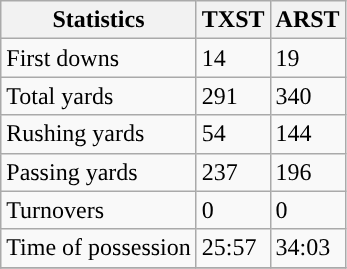<table class="wikitable">
<tr>
<th>Statistics</th>
<th>TXST</th>
<th>ARST</th>
</tr>
<tr>
<td>First downs</td>
<td>14</td>
<td>19</td>
</tr>
<tr>
<td>Total yards</td>
<td>291</td>
<td>340</td>
</tr>
<tr>
<td>Rushing yards</td>
<td>54</td>
<td>144</td>
</tr>
<tr>
<td>Passing yards</td>
<td>237</td>
<td>196</td>
</tr>
<tr>
<td>Turnovers</td>
<td>0</td>
<td>0</td>
</tr>
<tr>
<td>Time of possession</td>
<td>25:57</td>
<td>34:03</td>
</tr>
<tr>
</tr>
</table>
